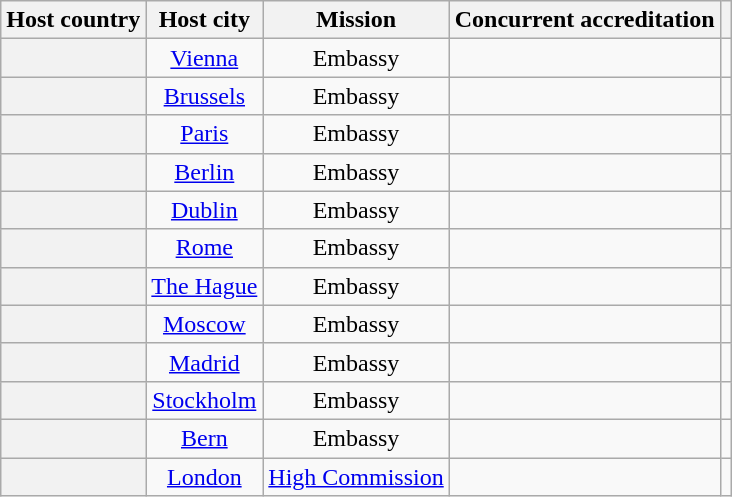<table class="wikitable plainrowheaders" style="text-align:center;">
<tr>
<th scope="col">Host country</th>
<th scope="col">Host city</th>
<th scope="col">Mission</th>
<th scope="col">Concurrent accreditation</th>
<th scope="col"></th>
</tr>
<tr>
<th scope="row"></th>
<td><a href='#'>Vienna</a></td>
<td>Embassy</td>
<td></td>
<td></td>
</tr>
<tr>
<th scope="row"></th>
<td><a href='#'>Brussels</a></td>
<td>Embassy</td>
<td></td>
<td></td>
</tr>
<tr>
<th scope="row"></th>
<td><a href='#'>Paris</a></td>
<td>Embassy</td>
<td></td>
<td></td>
</tr>
<tr>
<th scope="row"></th>
<td><a href='#'>Berlin</a></td>
<td>Embassy</td>
<td></td>
<td></td>
</tr>
<tr>
<th scope="row"></th>
<td><a href='#'>Dublin</a></td>
<td>Embassy</td>
<td></td>
<td></td>
</tr>
<tr>
<th scope="row"></th>
<td><a href='#'>Rome</a></td>
<td>Embassy</td>
<td></td>
<td></td>
</tr>
<tr>
<th scope="row"></th>
<td><a href='#'>The Hague</a></td>
<td>Embassy</td>
<td></td>
<td></td>
</tr>
<tr>
<th scope="row"></th>
<td><a href='#'>Moscow</a></td>
<td>Embassy</td>
<td></td>
<td></td>
</tr>
<tr>
<th scope="row"></th>
<td><a href='#'>Madrid</a></td>
<td>Embassy</td>
<td></td>
<td></td>
</tr>
<tr>
<th scope="row"></th>
<td><a href='#'>Stockholm</a></td>
<td>Embassy</td>
<td></td>
<td></td>
</tr>
<tr>
<th scope="row"></th>
<td><a href='#'>Bern</a></td>
<td>Embassy</td>
<td></td>
<td></td>
</tr>
<tr>
<th scope="row"></th>
<td><a href='#'>London</a></td>
<td><a href='#'>High Commission</a></td>
<td></td>
<td></td>
</tr>
</table>
